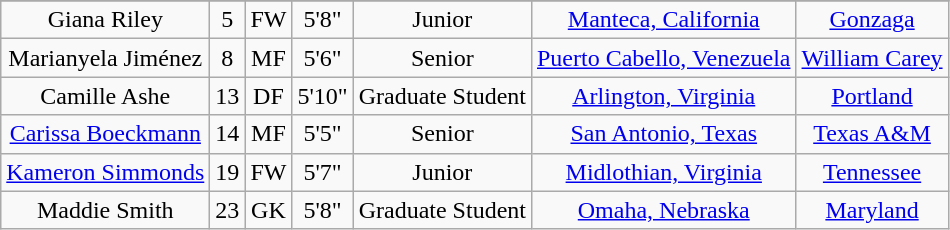<table class="wikitable sortable" style="text-align:center;" border="1">
<tr align=center>
</tr>
<tr>
<td>Giana Riley</td>
<td>5</td>
<td>FW</td>
<td>5'8"</td>
<td>Junior</td>
<td><a href='#'>Manteca, California</a></td>
<td><a href='#'>Gonzaga</a></td>
</tr>
<tr>
<td>Marianyela Jiménez</td>
<td>8</td>
<td>MF</td>
<td>5'6"</td>
<td>Senior</td>
<td><a href='#'>Puerto Cabello, Venezuela</a></td>
<td><a href='#'>William Carey</a></td>
</tr>
<tr>
<td>Camille Ashe</td>
<td>13</td>
<td>DF</td>
<td>5'10"</td>
<td>Graduate Student</td>
<td><a href='#'>Arlington, Virginia</a></td>
<td><a href='#'>Portland</a></td>
</tr>
<tr>
<td><a href='#'>Carissa Boeckmann</a></td>
<td>14</td>
<td>MF</td>
<td>5'5"</td>
<td>Senior</td>
<td><a href='#'>San Antonio, Texas</a></td>
<td><a href='#'>Texas A&M</a></td>
</tr>
<tr>
<td><a href='#'>Kameron Simmonds</a></td>
<td>19</td>
<td>FW</td>
<td>5'7"</td>
<td>Junior</td>
<td><a href='#'>Midlothian, Virginia</a></td>
<td><a href='#'>Tennessee</a></td>
</tr>
<tr>
<td>Maddie Smith</td>
<td>23</td>
<td>GK</td>
<td>5'8"</td>
<td>Graduate Student</td>
<td><a href='#'>Omaha, Nebraska</a></td>
<td><a href='#'>Maryland</a></td>
</tr>
</table>
